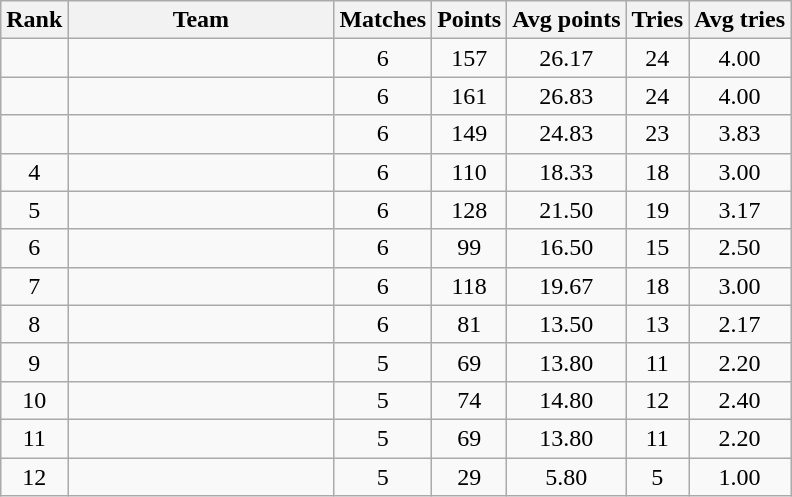<table class="wikitable sortable" style="text-align:center">
<tr>
<th data-sort-type="number">Rank</th>
<th style="width:170px;">Team</th>
<th>Matches</th>
<th>Points</th>
<th>Avg points</th>
<th>Tries</th>
<th>Avg tries</th>
</tr>
<tr>
<td></td>
<td align=left></td>
<td>6</td>
<td>157</td>
<td>26.17</td>
<td>24</td>
<td>4.00</td>
</tr>
<tr>
<td></td>
<td align=left></td>
<td>6</td>
<td>161</td>
<td>26.83</td>
<td>24</td>
<td>4.00</td>
</tr>
<tr>
<td></td>
<td align=left></td>
<td>6</td>
<td>149</td>
<td>24.83</td>
<td>23</td>
<td>3.83</td>
</tr>
<tr>
<td>4</td>
<td align=left></td>
<td>6</td>
<td>110</td>
<td>18.33</td>
<td>18</td>
<td>3.00</td>
</tr>
<tr>
<td>5</td>
<td align=left></td>
<td>6</td>
<td>128</td>
<td>21.50</td>
<td>19</td>
<td>3.17</td>
</tr>
<tr>
<td>6</td>
<td align=left></td>
<td>6</td>
<td>99</td>
<td>16.50</td>
<td>15</td>
<td>2.50</td>
</tr>
<tr>
<td>7</td>
<td align=left></td>
<td>6</td>
<td>118</td>
<td>19.67</td>
<td>18</td>
<td>3.00</td>
</tr>
<tr>
<td>8</td>
<td align=left></td>
<td>6</td>
<td>81</td>
<td>13.50</td>
<td>13</td>
<td>2.17</td>
</tr>
<tr>
<td>9</td>
<td align=left></td>
<td>5</td>
<td>69</td>
<td>13.80</td>
<td>11</td>
<td>2.20</td>
</tr>
<tr>
<td>10</td>
<td align=left></td>
<td>5</td>
<td>74</td>
<td>14.80</td>
<td>12</td>
<td>2.40</td>
</tr>
<tr>
<td>11</td>
<td align=left></td>
<td>5</td>
<td>69</td>
<td>13.80</td>
<td>11</td>
<td>2.20</td>
</tr>
<tr>
<td>12</td>
<td align=left></td>
<td>5</td>
<td>29</td>
<td>5.80</td>
<td>5</td>
<td>1.00</td>
</tr>
</table>
